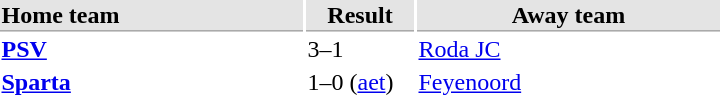<table>
<tr bgcolor="#E4E4E4">
<th style="border-bottom:1px solid #AAAAAA" width="200" align="left">Home team</th>
<th style="border-bottom:1px solid #AAAAAA" width="70" align="center">Result</th>
<th style="border-bottom:1px solid #AAAAAA" width="200">Away team</th>
</tr>
<tr>
<td><strong><a href='#'>PSV</a></strong></td>
<td>3–1</td>
<td><a href='#'>Roda JC</a></td>
</tr>
<tr>
<td><strong><a href='#'>Sparta</a></strong></td>
<td>1–0 (<a href='#'>aet</a>)</td>
<td><a href='#'>Feyenoord</a></td>
</tr>
</table>
